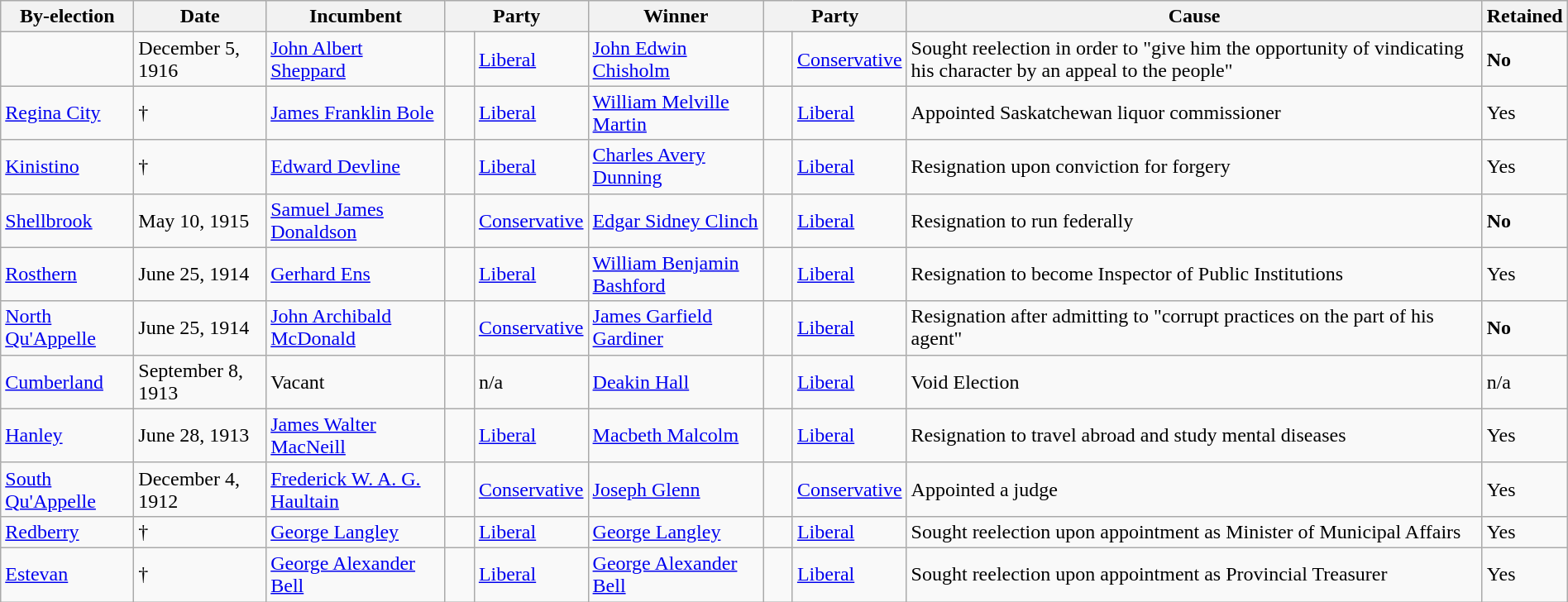<table class=wikitable style="width:100%">
<tr>
<th>By-election</th>
<th>Date</th>
<th>Incumbent</th>
<th colspan=2>Party</th>
<th>Winner</th>
<th colspan=2>Party</th>
<th>Cause</th>
<th>Retained</th>
</tr>
<tr>
<td></td>
<td>December 5, 1916</td>
<td><a href='#'>John Albert Sheppard</a></td>
<td>    </td>
<td><a href='#'>Liberal</a></td>
<td><a href='#'>John Edwin Chisholm</a></td>
<td>    </td>
<td><a href='#'>Conservative</a></td>
<td>Sought reelection in order to "give him the opportunity of vindicating his character by an appeal to the people"</td>
<td><strong>No</strong></td>
</tr>
<tr>
<td><a href='#'>Regina City</a></td>
<td>†</td>
<td><a href='#'>James Franklin Bole</a></td>
<td>    </td>
<td><a href='#'>Liberal</a></td>
<td><a href='#'>William Melville Martin</a></td>
<td>    </td>
<td><a href='#'>Liberal</a></td>
<td>Appointed Saskatchewan liquor commissioner</td>
<td>Yes</td>
</tr>
<tr>
<td><a href='#'>Kinistino</a></td>
<td>†</td>
<td><a href='#'>Edward Devline</a></td>
<td>    </td>
<td><a href='#'>Liberal</a></td>
<td><a href='#'>Charles Avery Dunning</a></td>
<td>    </td>
<td><a href='#'>Liberal</a></td>
<td>Resignation upon conviction for forgery</td>
<td>Yes</td>
</tr>
<tr>
<td><a href='#'>Shellbrook</a></td>
<td>May 10, 1915</td>
<td><a href='#'>Samuel James Donaldson</a></td>
<td>    </td>
<td><a href='#'>Conservative</a></td>
<td><a href='#'>Edgar Sidney Clinch</a></td>
<td>    </td>
<td><a href='#'>Liberal</a></td>
<td>Resignation to run federally</td>
<td><strong>No</strong></td>
</tr>
<tr>
<td><a href='#'>Rosthern</a></td>
<td>June 25, 1914</td>
<td><a href='#'>Gerhard Ens</a></td>
<td>    </td>
<td><a href='#'>Liberal</a></td>
<td><a href='#'>William Benjamin Bashford</a></td>
<td>    </td>
<td><a href='#'>Liberal</a></td>
<td>Resignation to become Inspector of Public Institutions</td>
<td>Yes</td>
</tr>
<tr>
<td><a href='#'>North Qu'Appelle</a></td>
<td>June 25, 1914</td>
<td><a href='#'>John Archibald McDonald</a></td>
<td>    </td>
<td><a href='#'>Conservative</a></td>
<td><a href='#'>James Garfield Gardiner</a></td>
<td>    </td>
<td><a href='#'>Liberal</a></td>
<td>Resignation after admitting to "corrupt practices on the part of his agent"</td>
<td><strong>No</strong></td>
</tr>
<tr>
<td><a href='#'>Cumberland</a></td>
<td>September 8, 1913</td>
<td>Vacant</td>
<td>    </td>
<td>n/a</td>
<td><a href='#'>Deakin Hall</a></td>
<td>    </td>
<td><a href='#'>Liberal</a></td>
<td>Void Election</td>
<td>n/a</td>
</tr>
<tr>
<td><a href='#'>Hanley</a></td>
<td>June 28, 1913</td>
<td><a href='#'>James Walter MacNeill</a></td>
<td>    </td>
<td><a href='#'>Liberal</a></td>
<td><a href='#'>Macbeth Malcolm</a></td>
<td>    </td>
<td><a href='#'>Liberal</a></td>
<td>Resignation to travel abroad and study mental diseases</td>
<td>Yes</td>
</tr>
<tr>
<td><a href='#'>South Qu'Appelle</a></td>
<td>December 4, 1912</td>
<td><a href='#'>Frederick W. A. G. Haultain</a></td>
<td>    </td>
<td><a href='#'>Conservative</a></td>
<td><a href='#'>Joseph Glenn</a></td>
<td>    </td>
<td><a href='#'>Conservative</a></td>
<td>Appointed a judge</td>
<td>Yes</td>
</tr>
<tr>
<td><a href='#'>Redberry</a></td>
<td>†</td>
<td><a href='#'>George Langley</a></td>
<td>    </td>
<td><a href='#'>Liberal</a></td>
<td><a href='#'>George Langley</a></td>
<td>    </td>
<td><a href='#'>Liberal</a></td>
<td>Sought reelection upon appointment as Minister of Municipal Affairs</td>
<td>Yes</td>
</tr>
<tr>
<td><a href='#'>Estevan</a></td>
<td>†</td>
<td><a href='#'>George Alexander Bell</a></td>
<td>    </td>
<td><a href='#'>Liberal</a></td>
<td><a href='#'>George Alexander Bell</a></td>
<td>    </td>
<td><a href='#'>Liberal</a></td>
<td>Sought reelection upon appointment as Provincial Treasurer</td>
<td>Yes</td>
</tr>
</table>
